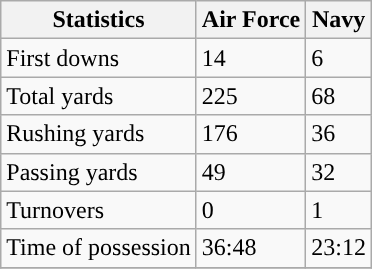<table class="wikitable">
<tr>
<th>Statistics</th>
<th>Air Force</th>
<th>Navy</th>
</tr>
<tr>
<td>First downs</td>
<td>14</td>
<td>6</td>
</tr>
<tr>
<td>Total yards</td>
<td>225</td>
<td>68</td>
</tr>
<tr>
<td>Rushing yards</td>
<td>176</td>
<td>36</td>
</tr>
<tr>
<td>Passing yards</td>
<td>49</td>
<td>32</td>
</tr>
<tr>
<td>Turnovers</td>
<td>0</td>
<td>1</td>
</tr>
<tr>
<td>Time of possession</td>
<td>36:48</td>
<td>23:12</td>
</tr>
<tr>
</tr>
</table>
